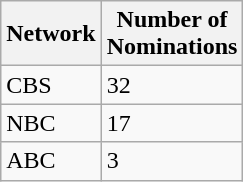<table class="wikitable">
<tr>
<th>Network</th>
<th>Number of<br>Nominations</th>
</tr>
<tr>
<td>CBS</td>
<td>32</td>
</tr>
<tr>
<td>NBC</td>
<td>17</td>
</tr>
<tr>
<td>ABC</td>
<td>3</td>
</tr>
</table>
